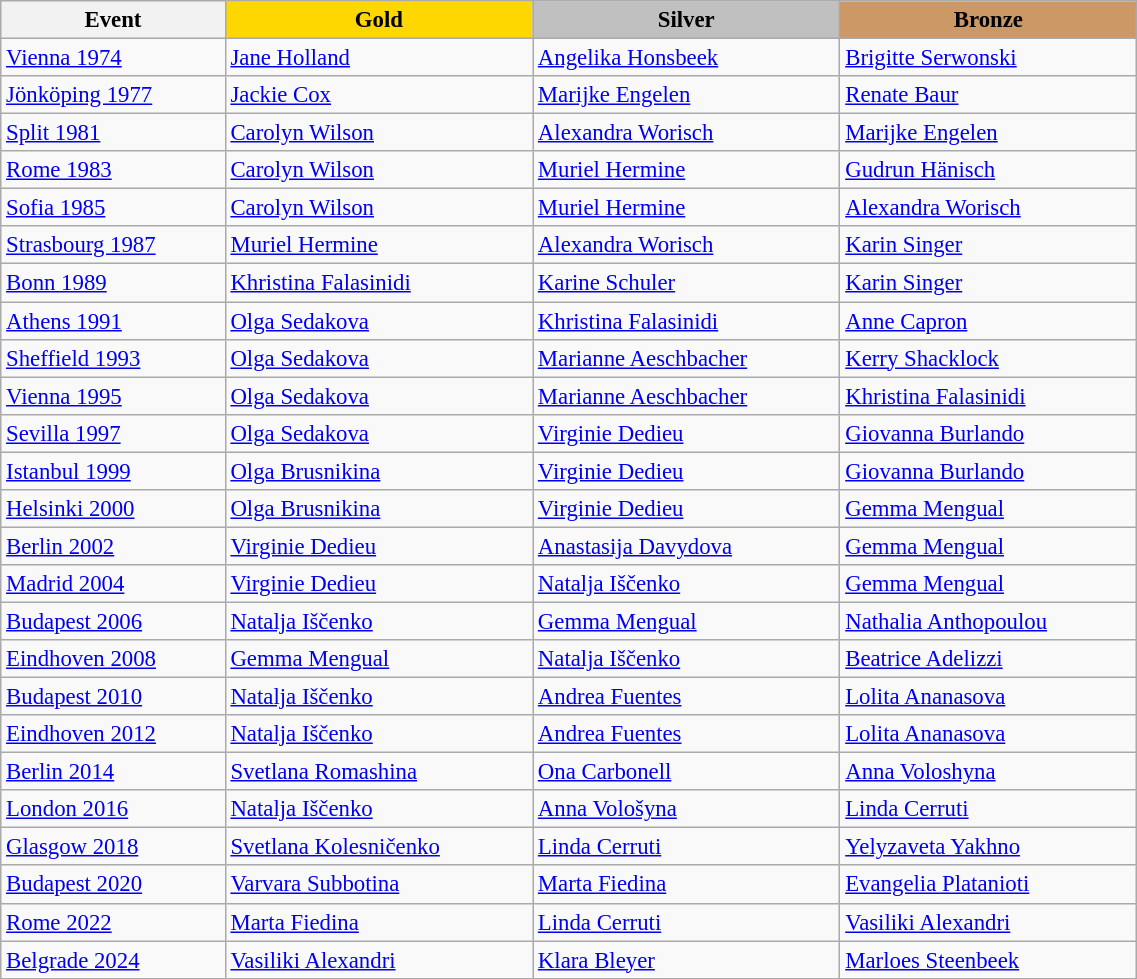<table class="wikitable" width=60% style="font-size:95%; text-align:left;">
<tr>
<th>Event</th>
<td align=center bgcolor=gold><strong>Gold</strong></td>
<td align=center bgcolor=silver><strong>Silver</strong></td>
<td align=center bgcolor=cc9966><strong>Bronze</strong></td>
</tr>
<tr ----bgcolor="#efefef">
<td><a href='#'>Vienna 1974</a></td>
<td><a href='#'>Jane Holland</a><br> </td>
<td><a href='#'>Angelika Honsbeek</a> <br></td>
<td><a href='#'>Brigitte Serwonski</a> <br></td>
</tr>
<tr>
<td><a href='#'>Jönköping 1977</a></td>
<td><a href='#'>Jackie Cox</a><br></td>
<td><a href='#'>Marijke Engelen</a><br></td>
<td><a href='#'>Renate Baur</a><br></td>
</tr>
<tr ----bgcolor="#efefef">
<td><a href='#'>Split 1981</a></td>
<td><a href='#'>Carolyn Wilson</a><br></td>
<td><a href='#'>Alexandra Worisch</a><br></td>
<td><a href='#'>Marijke Engelen</a><br></td>
</tr>
<tr>
<td><a href='#'>Rome 1983</a></td>
<td><a href='#'>Carolyn Wilson</a><br></td>
<td><a href='#'>Muriel Hermine</a><br></td>
<td><a href='#'>Gudrun Hänisch</a><br></td>
</tr>
<tr ----bgcolor="#efefef">
<td><a href='#'>Sofia 1985</a></td>
<td><a href='#'>Carolyn Wilson</a><br></td>
<td><a href='#'>Muriel Hermine</a><br></td>
<td><a href='#'>Alexandra Worisch</a><br></td>
</tr>
<tr>
<td><a href='#'>Strasbourg 1987</a></td>
<td><a href='#'>Muriel Hermine</a><br></td>
<td><a href='#'>Alexandra Worisch</a><br></td>
<td><a href='#'>Karin Singer</a><br></td>
</tr>
<tr ----bgcolor="#efefef">
<td><a href='#'>Bonn 1989</a></td>
<td><a href='#'>Khristina Falasinidi</a><br></td>
<td><a href='#'>Karine Schuler</a><br></td>
<td><a href='#'>Karin Singer</a><br></td>
</tr>
<tr>
<td><a href='#'>Athens 1991</a></td>
<td><a href='#'>Olga Sedakova</a><br></td>
<td><a href='#'>Khristina Falasinidi</a><br></td>
<td><a href='#'>Anne Capron</a><br></td>
</tr>
<tr ----bgcolor="#efefef">
<td><a href='#'>Sheffield 1993</a></td>
<td><a href='#'>Olga Sedakova</a><br></td>
<td><a href='#'>Marianne Aeschbacher</a><br></td>
<td><a href='#'>Kerry Shacklock</a><br></td>
</tr>
<tr>
<td><a href='#'>Vienna 1995</a></td>
<td><a href='#'>Olga Sedakova</a><br></td>
<td><a href='#'>Marianne Aeschbacher</a><br></td>
<td><a href='#'>Khristina Falasinidi</a><br></td>
</tr>
<tr ----bgcolor="#efefef">
<td><a href='#'>Sevilla 1997</a></td>
<td><a href='#'>Olga Sedakova</a><br></td>
<td><a href='#'>Virginie Dedieu</a><br></td>
<td><a href='#'>Giovanna Burlando</a><br></td>
</tr>
<tr>
<td><a href='#'>Istanbul 1999</a></td>
<td><a href='#'>Olga Brusnikina</a><br></td>
<td><a href='#'>Virginie Dedieu</a><br></td>
<td><a href='#'>Giovanna Burlando</a><br></td>
</tr>
<tr ----bgcolor="#efefef">
<td><a href='#'>Helsinki 2000</a></td>
<td><a href='#'>Olga Brusnikina</a><br></td>
<td><a href='#'>Virginie Dedieu</a><br></td>
<td><a href='#'>Gemma Mengual</a><br></td>
</tr>
<tr>
<td><a href='#'>Berlin 2002</a></td>
<td><a href='#'>Virginie Dedieu</a><br></td>
<td><a href='#'>Anastasija Davydova</a><br></td>
<td><a href='#'>Gemma Mengual</a><br></td>
</tr>
<tr ----bgcolor="#efefef">
<td><a href='#'>Madrid 2004</a></td>
<td><a href='#'>Virginie Dedieu</a><br></td>
<td><a href='#'>Natalja Iščenko</a><br></td>
<td><a href='#'>Gemma Mengual</a><br></td>
</tr>
<tr>
<td><a href='#'>Budapest 2006</a></td>
<td><a href='#'>Natalja Iščenko</a><br></td>
<td><a href='#'>Gemma Mengual</a><br></td>
<td><a href='#'>Nathalia Anthopoulou</a><br></td>
</tr>
<tr ----bgcolor="#efefef">
<td><a href='#'>Eindhoven 2008</a></td>
<td><a href='#'>Gemma Mengual</a><br></td>
<td><a href='#'>Natalja Iščenko</a><br></td>
<td><a href='#'>Beatrice Adelizzi</a><br></td>
</tr>
<tr>
<td><a href='#'>Budapest 2010</a></td>
<td><a href='#'>Natalja Iščenko</a><br></td>
<td><a href='#'>Andrea Fuentes</a><br></td>
<td><a href='#'>Lolita Ananasova</a><br></td>
</tr>
<tr ----bgcolor="#efefef">
<td><a href='#'>Eindhoven 2012</a></td>
<td><a href='#'>Natalja Iščenko</a><br></td>
<td><a href='#'>Andrea Fuentes</a><br></td>
<td><a href='#'>Lolita Ananasova</a><br></td>
</tr>
<tr>
<td><a href='#'>Berlin 2014</a></td>
<td><a href='#'>Svetlana Romashina</a><br></td>
<td><a href='#'>Ona Carbonell</a><br></td>
<td><a href='#'>Anna Voloshyna</a><br></td>
</tr>
<tr ----bgcolor="#efefef">
<td><a href='#'>London 2016</a></td>
<td><a href='#'>Natalja Iščenko</a><br></td>
<td><a href='#'>Anna Vološyna</a><br></td>
<td><a href='#'>Linda Cerruti</a><br></td>
</tr>
<tr>
<td><a href='#'>Glasgow 2018</a></td>
<td><a href='#'>Svetlana Kolesničenko</a><br></td>
<td><a href='#'>Linda Cerruti</a><br></td>
<td><a href='#'>Yelyzaveta Yakhno</a><br></td>
</tr>
<tr ----bgcolor="#efefef">
<td><a href='#'>Budapest 2020</a></td>
<td><a href='#'>Varvara Subbotina</a><br></td>
<td><a href='#'>Marta Fiedina</a><br></td>
<td><a href='#'>Evangelia Platanioti</a><br></td>
</tr>
<tr>
<td><a href='#'>Rome 2022</a></td>
<td><a href='#'>Marta Fiedina</a><br></td>
<td><a href='#'>Linda Cerruti</a><br></td>
<td><a href='#'>Vasiliki Alexandri</a><br></td>
</tr>
<tr>
<td><a href='#'>Belgrade 2024</a></td>
<td><a href='#'>Vasiliki Alexandri</a><br></td>
<td><a href='#'>Klara Bleyer</a><br></td>
<td><a href='#'>Marloes Steenbeek</a><br></td>
</tr>
</table>
